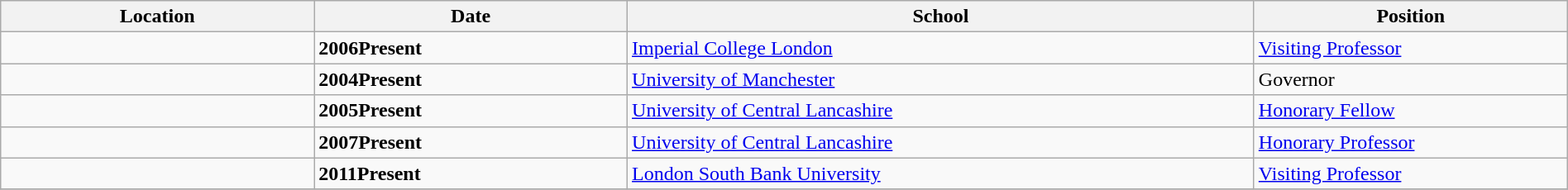<table class="wikitable" style="width:100%;">
<tr>
<th style="width:20%;">Location</th>
<th style="width:20%;">Date</th>
<th style="width:40%;">School</th>
<th style="width:20%;">Position</th>
</tr>
<tr>
<td></td>
<td><strong>2006Present</strong></td>
<td><a href='#'>Imperial College London</a></td>
<td><a href='#'>Visiting Professor</a></td>
</tr>
<tr>
<td></td>
<td><strong>2004Present</strong></td>
<td><a href='#'>University of Manchester</a></td>
<td>Governor</td>
</tr>
<tr>
<td></td>
<td><strong>2005Present</strong></td>
<td><a href='#'>University of Central Lancashire</a></td>
<td><a href='#'>Honorary Fellow</a></td>
</tr>
<tr>
<td></td>
<td><strong>2007Present</strong></td>
<td><a href='#'>University of Central Lancashire</a></td>
<td><a href='#'>Honorary Professor</a></td>
</tr>
<tr>
<td></td>
<td><strong>2011Present</strong></td>
<td><a href='#'>London South Bank University</a></td>
<td><a href='#'>Visiting Professor</a></td>
</tr>
<tr>
</tr>
</table>
